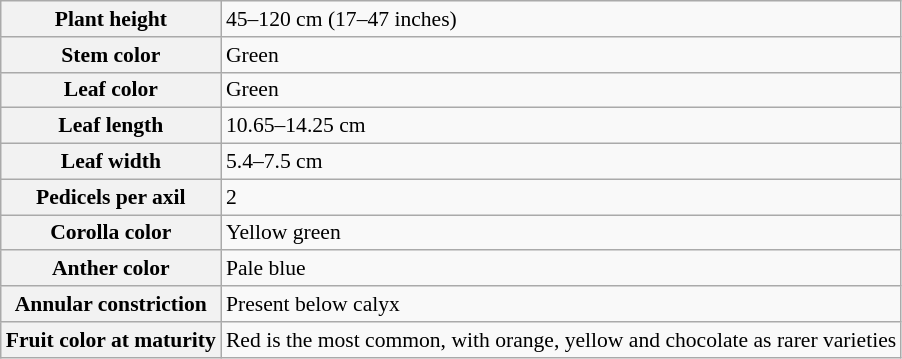<table class="wikitable" style="font-size:90%">
<tr>
<th>Plant height</th>
<td>45–120 cm (17–47 inches)</td>
</tr>
<tr>
<th>Stem color</th>
<td>Green</td>
</tr>
<tr>
<th>Leaf color</th>
<td>Green</td>
</tr>
<tr>
<th>Leaf length</th>
<td>10.65–14.25 cm</td>
</tr>
<tr>
<th>Leaf width</th>
<td>5.4–7.5 cm</td>
</tr>
<tr>
<th>Pedicels per axil</th>
<td>2</td>
</tr>
<tr>
<th>Corolla color</th>
<td>Yellow green</td>
</tr>
<tr>
<th>Anther color</th>
<td>Pale blue</td>
</tr>
<tr>
<th>Annular constriction</th>
<td>Present below calyx</td>
</tr>
<tr>
<th>Fruit color at maturity</th>
<td>Red is the most common, with orange, yellow and chocolate as rarer varieties</td>
</tr>
</table>
